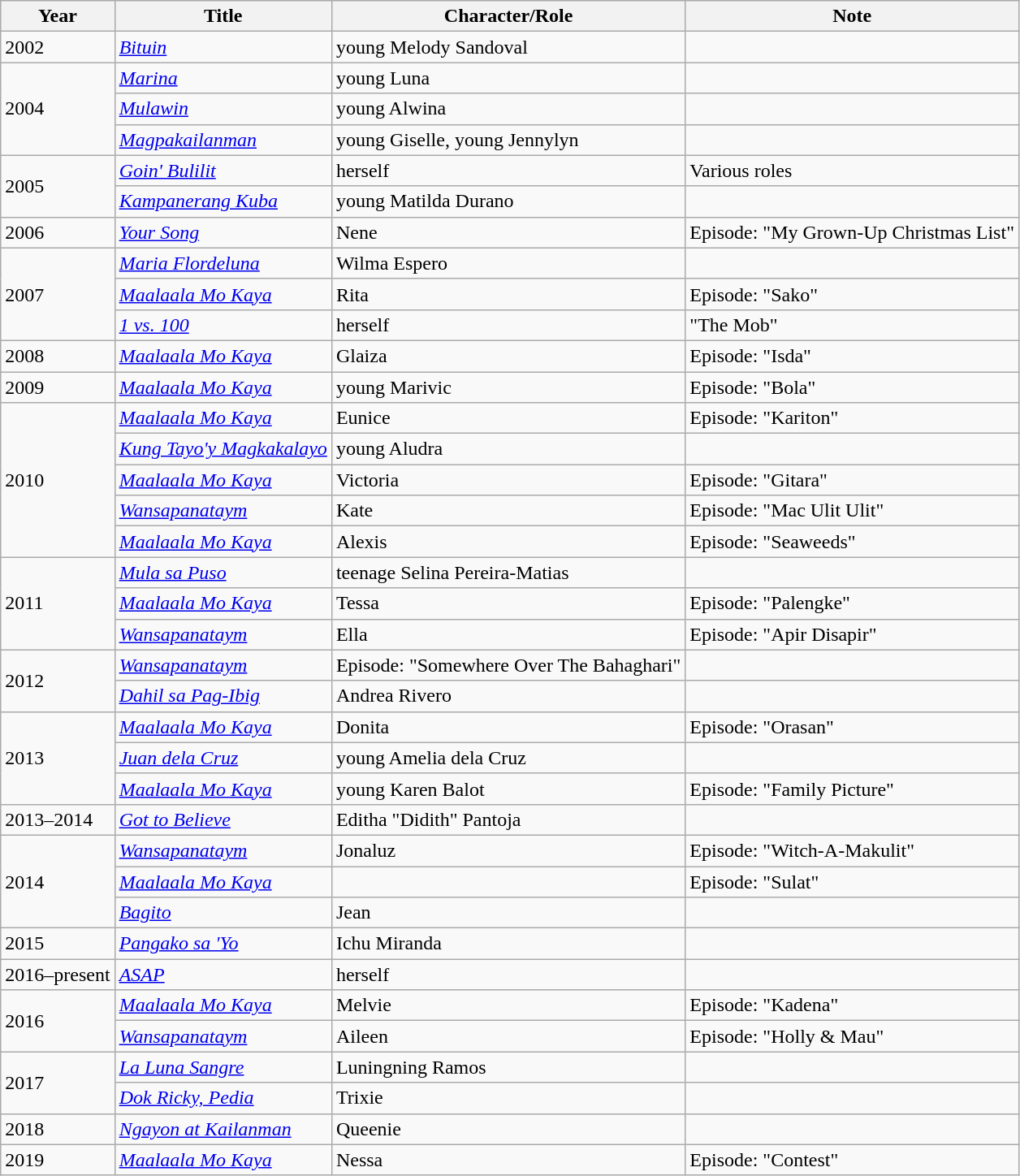<table class="wikitable sortable">
<tr>
<th>Year</th>
<th>Title</th>
<th>Character/Role</th>
<th>Note</th>
</tr>
<tr>
<td>2002</td>
<td><em><a href='#'>Bituin</a></em></td>
<td>young Melody Sandoval</td>
<td></td>
</tr>
<tr>
<td rowspan=3>2004</td>
<td><em><a href='#'>Marina</a></em></td>
<td>young Luna</td>
<td></td>
</tr>
<tr>
<td><em><a href='#'>Mulawin</a></em></td>
<td>young Alwina</td>
<td></td>
</tr>
<tr>
<td><em><a href='#'>Magpakailanman</a></em></td>
<td>young Giselle, young Jennylyn</td>
<td></td>
</tr>
<tr>
<td rowspan=2>2005</td>
<td><em><a href='#'>Goin' Bulilit</a></em></td>
<td>herself</td>
<td>Various roles</td>
</tr>
<tr>
<td><em><a href='#'>Kampanerang Kuba</a></em></td>
<td>young Matilda Durano</td>
<td></td>
</tr>
<tr>
<td>2006</td>
<td><em><a href='#'>Your Song</a></em></td>
<td>Nene</td>
<td>Episode: "My Grown-Up Christmas List"</td>
</tr>
<tr>
<td rowspan=3>2007</td>
<td><em><a href='#'>Maria Flordeluna</a></em></td>
<td>Wilma Espero</td>
<td></td>
</tr>
<tr>
<td><em><a href='#'>Maalaala Mo Kaya</a></em></td>
<td>Rita</td>
<td>Episode: "Sako"</td>
</tr>
<tr>
<td><em><a href='#'>1 vs. 100</a></em></td>
<td>herself</td>
<td>"The Mob"</td>
</tr>
<tr>
<td>2008</td>
<td><em><a href='#'>Maalaala Mo Kaya</a></em></td>
<td>Glaiza</td>
<td>Episode: "Isda"</td>
</tr>
<tr>
<td>2009</td>
<td><em><a href='#'>Maalaala Mo Kaya</a></em></td>
<td>young Marivic</td>
<td>Episode: "Bola"</td>
</tr>
<tr>
<td rowspan=5>2010</td>
<td><em><a href='#'>Maalaala Mo Kaya</a></em></td>
<td>Eunice</td>
<td>Episode: "Kariton"</td>
</tr>
<tr>
<td><em><a href='#'>Kung Tayo'y Magkakalayo</a></em></td>
<td>young Aludra</td>
<td></td>
</tr>
<tr>
<td><em><a href='#'>Maalaala Mo Kaya</a></em></td>
<td>Victoria</td>
<td>Episode: "Gitara"</td>
</tr>
<tr>
<td><em><a href='#'>Wansapanataym</a></em></td>
<td>Kate</td>
<td>Episode: "Mac Ulit Ulit"</td>
</tr>
<tr>
<td><em><a href='#'>Maalaala Mo Kaya</a></em></td>
<td>Alexis</td>
<td>Episode: "Seaweeds"</td>
</tr>
<tr>
<td rowspan=3>2011</td>
<td><em><a href='#'>Mula sa Puso</a></em></td>
<td>teenage Selina Pereira-Matias</td>
<td></td>
</tr>
<tr>
<td><em><a href='#'>Maalaala Mo Kaya</a></em></td>
<td>Tessa</td>
<td>Episode: "Palengke"</td>
</tr>
<tr>
<td><em><a href='#'>Wansapanataym</a></em></td>
<td>Ella</td>
<td>Episode: "Apir Disapir"</td>
</tr>
<tr>
<td rowspan=2>2012</td>
<td><em><a href='#'>Wansapanataym</a></em></td>
<td>Episode: "Somewhere Over The Bahaghari"</td>
</tr>
<tr>
<td><em><a href='#'>Dahil sa Pag-Ibig</a></em></td>
<td>Andrea Rivero</td>
<td></td>
</tr>
<tr>
<td rowspan=3>2013</td>
<td><em><a href='#'>Maalaala Mo Kaya</a></em></td>
<td>Donita</td>
<td>Episode: "Orasan"</td>
</tr>
<tr>
<td><em><a href='#'>Juan dela Cruz</a></em></td>
<td>young Amelia dela Cruz</td>
<td></td>
</tr>
<tr>
<td><em><a href='#'>Maalaala Mo Kaya</a></em></td>
<td>young Karen Balot</td>
<td>Episode: "Family Picture"</td>
</tr>
<tr>
<td>2013–2014</td>
<td><em><a href='#'>Got to Believe</a></em></td>
<td>Editha "Didith" Pantoja</td>
<td></td>
</tr>
<tr>
<td rowspan=3>2014</td>
<td><em><a href='#'>Wansapanataym</a></em></td>
<td>Jonaluz</td>
<td>Episode: "Witch-A-Makulit"</td>
</tr>
<tr>
<td><em><a href='#'>Maalaala Mo Kaya</a></em></td>
<td></td>
<td>Episode: "Sulat"</td>
</tr>
<tr>
<td><em><a href='#'>Bagito</a></em></td>
<td>Jean</td>
<td></td>
</tr>
<tr>
<td>2015</td>
<td><em><a href='#'>Pangako sa 'Yo</a></em></td>
<td>Ichu Miranda</td>
<td></td>
</tr>
<tr>
<td>2016–present</td>
<td><em><a href='#'>ASAP</a></em></td>
<td>herself</td>
<td></td>
</tr>
<tr>
<td rowspan=2>2016</td>
<td><em><a href='#'>Maalaala Mo Kaya</a></em></td>
<td>Melvie</td>
<td>Episode: "Kadena"</td>
</tr>
<tr>
<td><em><a href='#'>Wansapanataym</a></em></td>
<td>Aileen</td>
<td>Episode: "Holly & Mau"</td>
</tr>
<tr>
<td rowspan=2>2017</td>
<td><em><a href='#'>La Luna Sangre</a></em></td>
<td>Luningning Ramos</td>
<td></td>
</tr>
<tr>
<td><em><a href='#'>Dok Ricky, Pedia</a></em></td>
<td>Trixie</td>
<td></td>
</tr>
<tr>
<td>2018</td>
<td><em><a href='#'>Ngayon at Kailanman</a></em></td>
<td>Queenie</td>
<td></td>
</tr>
<tr>
<td>2019</td>
<td><em><a href='#'>Maalaala Mo Kaya</a></em></td>
<td>Nessa</td>
<td>Episode: "Contest"</td>
</tr>
</table>
